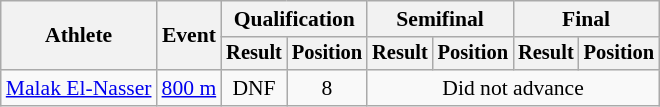<table class=wikitable style="font-size:90%">
<tr>
<th rowspan="2">Athlete</th>
<th rowspan="2">Event</th>
<th colspan="2">Qualification</th>
<th colspan="2">Semifinal</th>
<th colspan="2">Final</th>
</tr>
<tr style="font-size:95%">
<th>Result</th>
<th>Position</th>
<th>Result</th>
<th>Position</th>
<th>Result</th>
<th>Position</th>
</tr>
<tr align=center>
<td align=left><a href='#'>Malak El-Nasser</a></td>
<td align=left><a href='#'>800 m</a></td>
<td>DNF</td>
<td>8</td>
<td colspan=4>Did not advance</td>
</tr>
</table>
